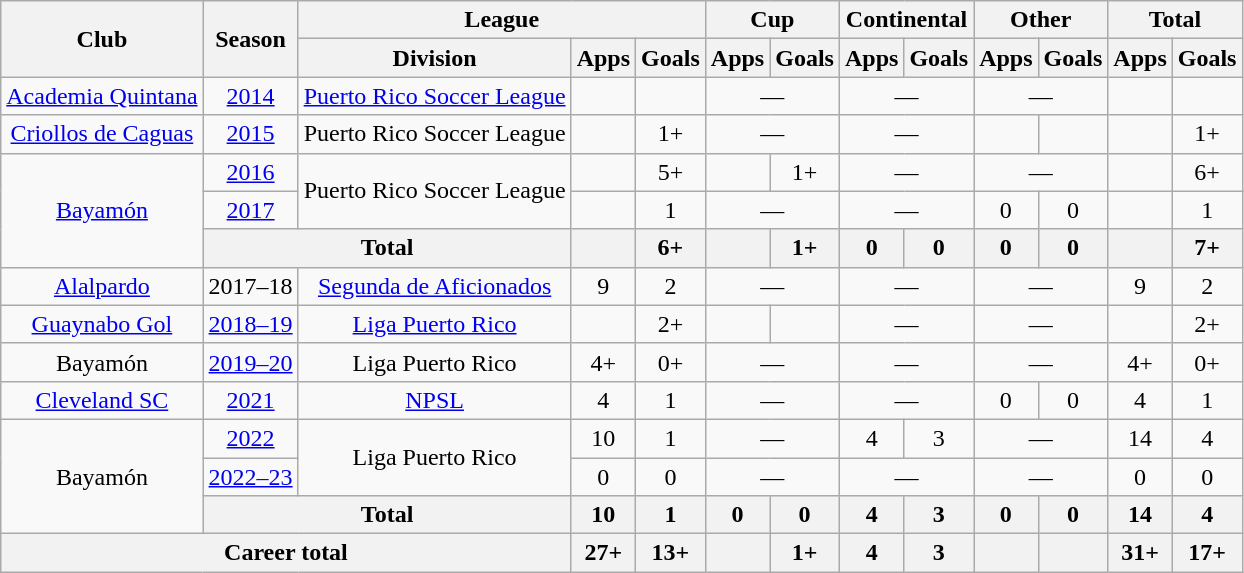<table class="wikitable" style="text-align: center;">
<tr>
<th rowspan=2>Club</th>
<th rowspan=2>Season</th>
<th colspan=3>League</th>
<th colspan=2>Cup</th>
<th colspan=2>Continental</th>
<th colspan=2>Other</th>
<th colspan=2>Total</th>
</tr>
<tr>
<th>Division</th>
<th>Apps</th>
<th>Goals</th>
<th>Apps</th>
<th>Goals</th>
<th>Apps</th>
<th>Goals</th>
<th>Apps</th>
<th>Goals</th>
<th>Apps</th>
<th>Goals</th>
</tr>
<tr>
<td><a href='#'>Academia Quintana</a></td>
<td><a href='#'>2014</a></td>
<td><a href='#'>Puerto Rico Soccer League</a></td>
<td></td>
<td></td>
<td colspan=2>—</td>
<td colspan=2>—</td>
<td colspan=2>—</td>
<td></td>
<td></td>
</tr>
<tr>
<td><a href='#'>Criollos de Caguas</a></td>
<td><a href='#'>2015</a></td>
<td>Puerto Rico Soccer League</td>
<td></td>
<td>1+</td>
<td colspan=2>—</td>
<td colspan=2>—</td>
<td></td>
<td></td>
<td></td>
<td>1+</td>
</tr>
<tr>
<td rowspan=3><a href='#'>Bayamón</a></td>
<td><a href='#'>2016</a></td>
<td rowspan=2>Puerto Rico Soccer League</td>
<td></td>
<td>5+</td>
<td></td>
<td>1+</td>
<td colspan=2>—</td>
<td colspan=2>—</td>
<td></td>
<td>6+</td>
</tr>
<tr>
<td><a href='#'>2017</a></td>
<td></td>
<td>1</td>
<td colspan=2>—</td>
<td colspan=2>—</td>
<td>0</td>
<td>0</td>
<td></td>
<td>1</td>
</tr>
<tr>
<th colspan=2>Total</th>
<th></th>
<th>6+</th>
<th></th>
<th>1+</th>
<th>0</th>
<th>0</th>
<th>0</th>
<th>0</th>
<th></th>
<th>7+</th>
</tr>
<tr>
<td><a href='#'>Alalpardo</a></td>
<td>2017–18</td>
<td><a href='#'>Segunda de Aficionados</a></td>
<td>9</td>
<td>2</td>
<td colspan=2>—</td>
<td colspan=2>—</td>
<td colspan=2>—</td>
<td>9</td>
<td>2</td>
</tr>
<tr>
<td><a href='#'>Guaynabo Gol</a></td>
<td><a href='#'>2018–19</a></td>
<td><a href='#'>Liga Puerto Rico</a></td>
<td></td>
<td>2+</td>
<td></td>
<td></td>
<td colspan=2>—</td>
<td colspan=2>—</td>
<td></td>
<td>2+</td>
</tr>
<tr>
<td>Bayamón</td>
<td><a href='#'>2019–20</a></td>
<td>Liga Puerto Rico</td>
<td>4+</td>
<td>0+</td>
<td colspan=2>—</td>
<td colspan=2>—</td>
<td colspan=2>—</td>
<td>4+</td>
<td>0+</td>
</tr>
<tr>
<td><a href='#'>Cleveland SC</a></td>
<td><a href='#'>2021</a></td>
<td><a href='#'>NPSL</a></td>
<td>4</td>
<td>1</td>
<td colspan=2>—</td>
<td colspan=2>—</td>
<td>0</td>
<td>0</td>
<td>4</td>
<td>1</td>
</tr>
<tr>
<td rowspan=3>Bayamón</td>
<td><a href='#'>2022</a></td>
<td rowspan=2>Liga Puerto Rico</td>
<td>10</td>
<td>1</td>
<td colspan=2>—</td>
<td>4</td>
<td>3</td>
<td colspan=2>—</td>
<td>14</td>
<td>4</td>
</tr>
<tr>
<td><a href='#'>2022–23</a></td>
<td>0</td>
<td>0</td>
<td colspan=2>—</td>
<td colspan=2>—</td>
<td colspan=2>—</td>
<td>0</td>
<td>0</td>
</tr>
<tr>
<th colspan=2>Total</th>
<th>10</th>
<th>1</th>
<th>0</th>
<th>0</th>
<th>4</th>
<th>3</th>
<th>0</th>
<th>0</th>
<th>14</th>
<th>4</th>
</tr>
<tr>
<th colspan=3>Career total</th>
<th>27+</th>
<th>13+</th>
<th></th>
<th>1+</th>
<th>4</th>
<th>3</th>
<th></th>
<th></th>
<th>31+</th>
<th>17+</th>
</tr>
</table>
